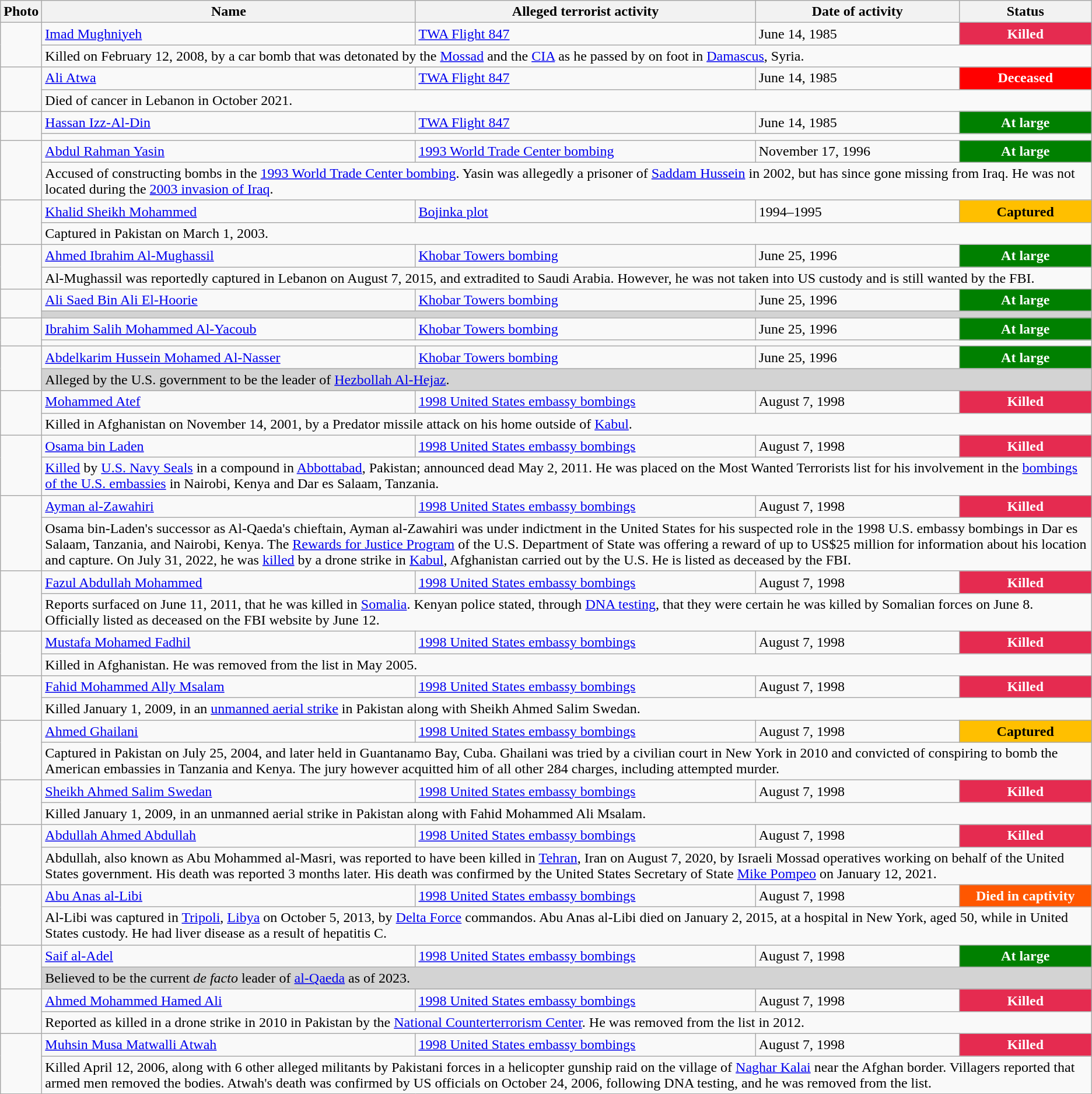<table class="wikitable">
<tr>
<th style="width:2em">Photo</th>
<th>Name</th>
<th>Alleged terrorist activity</th>
<th>Date of activity</th>
<th style=width:9em>Status</th>
</tr>
<tr>
<td rowSpan="2"></td>
<td style="height:10px;"><a href='#'>Imad Mughniyeh</a></td>
<td><a href='#'>TWA Flight 847</a></td>
<td>June 14, 1985</td>
<td style="background:#e52b50; color:white; text-align:center;"><strong>Killed</strong></td>
</tr>
<tr>
<td colspan="4" style="vertical-align:top;" style="height:50px;">Killed on February 12, 2008, by a car bomb that was detonated by the <a href='#'>Mossad</a> and the <a href='#'>CIA</a> as he passed by on foot in <a href='#'>Damascus</a>, Syria.</td>
</tr>
<tr>
<td rowSpan="2"></td>
<td style="height:10px;"><a href='#'>Ali Atwa</a></td>
<td><a href='#'>TWA Flight 847</a></td>
<td>June 14, 1985</td>
<td style="background:red; color:white; text-align:center;"><strong>Deceased</strong></td>
</tr>
<tr>
<td colspan="4" style="vertical-align:top;" style="height:50px;">Died of cancer in Lebanon in October 2021.</td>
</tr>
<tr>
<td rowSpan="2"></td>
<td style="height:10px;"><a href='#'>Hassan Izz-Al-Din</a></td>
<td><a href='#'>TWA Flight 847</a></td>
<td>June 14, 1985</td>
<td style="background:green; color:white; text-align:center;"><strong>At large</strong></td>
</tr>
<tr>
<td colspan="4" style="vertical-align:top;" style="height:50px;"></td>
</tr>
<tr>
<td rowSpan="2"></td>
<td style="height:10px;"><a href='#'>Abdul Rahman Yasin</a></td>
<td><a href='#'>1993 World Trade Center bombing</a></td>
<td>November 17, 1996</td>
<td style="background:green; color:white; text-align:center;"><strong>At large</strong></td>
</tr>
<tr>
<td colspan="4" style="vertical-align:top;" style="height:50px;">Accused of constructing bombs in the <a href='#'>1993 World Trade Center bombing</a>. Yasin was allegedly a prisoner of <a href='#'>Saddam Hussein</a> in 2002, but has since gone missing from Iraq. He was not located during the <a href='#'>2003 invasion of Iraq</a>.</td>
</tr>
<tr>
<td rowSpan="2"></td>
<td style="height:10px;"><a href='#'>Khalid Sheikh Mohammed</a></td>
<td><a href='#'>Bojinka plot</a></td>
<td>1994–1995</td>
<td style="background:#ffbf00; color:black; text-align:center;"><strong>Captured</strong></td>
</tr>
<tr>
<td colspan="4" style="vertical-align:top;" style="height:50px;">Captured in Pakistan on March 1, 2003.</td>
</tr>
<tr>
<td rowSpan="2"></td>
<td style="height:10px;"><a href='#'>Ahmed Ibrahim Al-Mughassil</a></td>
<td><a href='#'>Khobar Towers bombing</a></td>
<td>June 25, 1996</td>
<td style="background:green; color:white; text-align:center;"><strong>At large</strong></td>
</tr>
<tr>
<td colspan="4" style="vertical-align:top;" style="height:50px;">Al-Mughassil was reportedly captured in Lebanon on August 7, 2015, and extradited to Saudi Arabia. However, he was not taken into US custody and is still wanted by the FBI.</td>
</tr>
<tr>
<td rowSpan="2"></td>
<td style="height:10px;"><a href='#'>Ali Saed Bin Ali El-Hoorie</a></td>
<td><a href='#'>Khobar Towers bombing</a></td>
<td>June 25, 1996</td>
<td style="background:green; color:white; text-align:center;"><strong>At large</strong></td>
</tr>
<tr>
<td colspan="4" style="background:lightgrey;" style="height:50px;"></td>
</tr>
<tr>
<td rowSpan="2"></td>
<td style="height:10px;"><a href='#'>Ibrahim Salih Mohammed Al-Yacoub</a></td>
<td><a href='#'>Khobar Towers bombing</a></td>
<td>June 25, 1996</td>
<td style="background:green; color:white; text-align:center;"><strong>At large</strong></td>
</tr>
<tr>
<td colspan="4" style="vertical-align:top;" style="height:50px;"></td>
</tr>
<tr>
<td rowSpan="2"></td>
<td style="height:10px;"><a href='#'>Abdelkarim Hussein Mohamed Al-Nasser</a></td>
<td><a href='#'>Khobar Towers bombing</a></td>
<td>June 25, 1996</td>
<td style="background:green; color:white; text-align:center;"><strong>At large</strong></td>
</tr>
<tr>
<td colspan="4" style="background:lightgrey;" style="height:50px;">Alleged by the U.S. government to be the leader of <a href='#'>Hezbollah Al-Hejaz</a>.</td>
</tr>
<tr>
<td rowSpan="2"></td>
<td style="height:10px;"><a href='#'>Mohammed Atef</a></td>
<td><a href='#'>1998 United States embassy bombings</a></td>
<td>August 7, 1998</td>
<td style="background:#e52b50; color:white; text-align:center;"><strong>Killed</strong></td>
</tr>
<tr>
<td colspan="4" style="vertical-align:top;" style="height:50px;">Killed in Afghanistan on November 14, 2001, by a Predator missile attack on his home outside of <a href='#'>Kabul</a>.</td>
</tr>
<tr>
<td rowSpan="2"></td>
<td style="height:10px;"><a href='#'>Osama bin Laden</a></td>
<td><a href='#'>1998 United States embassy bombings</a></td>
<td>August 7, 1998</td>
<td style="background:#e52b50; color:white; text-align:center;"><strong>Killed</strong></td>
</tr>
<tr>
<td colspan="4" style="vertical-align:top;" style="height:50px;"><a href='#'>Killed</a> by <a href='#'>U.S. Navy Seals</a> in a compound in <a href='#'>Abbottabad</a>, Pakistan; announced dead May 2, 2011. He was placed on the Most Wanted Terrorists list for his involvement in the <a href='#'>bombings of the U.S. embassies</a> in Nairobi, Kenya and Dar es Salaam, Tanzania.</td>
</tr>
<tr>
<td rowSpan="2"></td>
<td style="height:10px;"><a href='#'>Ayman al-Zawahiri</a></td>
<td><a href='#'>1998 United States embassy bombings</a></td>
<td>August 7, 1998</td>
<td style="background:#e52b50; color:white; text-align:center;"><strong>Killed</strong></td>
</tr>
<tr>
<td colspan="4" style="vertical-align:top;" style="height:50px;">Osama bin-Laden's successor as Al-Qaeda's chieftain, Ayman al-Zawahiri was under indictment in the United States for his suspected role in the 1998 U.S. embassy bombings in Dar es Salaam, Tanzania, and Nairobi, Kenya. The <a href='#'>Rewards for Justice Program</a> of the U.S. Department of State was offering a reward of up to US$25 million for information about his location and capture. On July 31, 2022, he was <a href='#'>killed</a> by a drone strike in <a href='#'>Kabul</a>, Afghanistan carried out by the U.S. He is listed as deceased by the FBI.</td>
</tr>
<tr>
<td rowSpan="2"></td>
<td style="height:10px;"><a href='#'>Fazul Abdullah Mohammed</a></td>
<td><a href='#'>1998 United States embassy bombings</a></td>
<td>August 7, 1998</td>
<td style="background:#e52b50; color:white; text-align:center;"><strong>Killed</strong></td>
</tr>
<tr>
<td colspan="4" style="vertical-align:top;" style="height:50px;">Reports surfaced on June 11, 2011, that he was killed in <a href='#'>Somalia</a>. Kenyan police stated, through <a href='#'>DNA testing</a>, that they were certain he was killed by Somalian forces on June 8. Officially listed as deceased on the FBI website by June 12.</td>
</tr>
<tr>
<td rowSpan="2"></td>
<td style="height:10px;"><a href='#'>Mustafa Mohamed Fadhil</a></td>
<td><a href='#'>1998 United States embassy bombings</a></td>
<td>August 7, 1998</td>
<td style="background:#e52b50; color:white; text-align:center;"><strong>Killed</strong></td>
</tr>
<tr>
<td colspan="4" style="vertical-align:top;" style="height:50px;">Killed in Afghanistan. He was removed from the list in May 2005.</td>
</tr>
<tr>
<td rowSpan="2"></td>
<td style="height:10px;"><a href='#'>Fahid Mohammed Ally Msalam</a></td>
<td><a href='#'>1998 United States embassy bombings</a></td>
<td>August 7, 1998</td>
<td style="background:#e52b50; color:white; text-align:center;"><strong>Killed</strong></td>
</tr>
<tr>
<td colspan="4" style="vertical-align:top;" style="height:50px;">Killed January 1, 2009, in an <a href='#'>unmanned aerial strike</a> in Pakistan along with Sheikh Ahmed Salim Swedan.</td>
</tr>
<tr>
<td rowSpan="2"></td>
<td style="height:10px;"><a href='#'>Ahmed Ghailani</a></td>
<td><a href='#'>1998 United States embassy bombings</a></td>
<td>August 7, 1998</td>
<td style="background:#ffbf00; color:black; text-align:center;"><strong>Captured</strong></td>
</tr>
<tr>
<td colspan="4" style="vertical-align:top;" style="height:50px;">Captured in Pakistan on July 25, 2004, and later held in Guantanamo Bay, Cuba. Ghailani was tried by a civilian court in New York in 2010 and convicted of conspiring to bomb the American embassies in Tanzania and Kenya. The jury however acquitted him of all other 284 charges, including attempted murder.</td>
</tr>
<tr>
<td rowSpan="2"></td>
<td style="height:10px;"><a href='#'>Sheikh Ahmed Salim Swedan</a></td>
<td><a href='#'>1998 United States embassy bombings</a></td>
<td>August 7, 1998</td>
<td style="background:#e52b50; color:white; text-align:center;"><strong>Killed</strong></td>
</tr>
<tr>
<td colspan="4" style="vertical-align:top;" style="height:50px;">Killed January 1, 2009, in an unmanned aerial strike in Pakistan along with Fahid Mohammed Ali Msalam.</td>
</tr>
<tr>
<td rowSpan="2"></td>
<td style="height:10px;"><a href='#'>Abdullah Ahmed Abdullah</a></td>
<td><a href='#'>1998 United States embassy bombings</a></td>
<td>August 7, 1998</td>
<td style="background:#e52b50; color:white; text-align:center;"><strong>Killed</strong></td>
</tr>
<tr>
<td colspan="4" style="vertical-align:top;" style="height:50px;">Abdullah, also known as Abu Mohammed al-Masri, was reported to have been killed in <a href='#'>Tehran</a>, Iran on August 7, 2020, by Israeli Mossad operatives working on behalf of the United States government. His death was reported 3 months later. His death was confirmed by the United States Secretary of State <a href='#'>Mike Pompeo</a> on January 12, 2021.</td>
</tr>
<tr>
<td rowSpan="2"></td>
<td style="height:10px;"><a href='#'>Abu Anas al-Libi</a></td>
<td><a href='#'>1998 United States embassy bombings</a></td>
<td>August 7, 1998</td>
<td style="background:#FF5700; color:white; text-align:center;"><strong>Died in captivity</strong></td>
</tr>
<tr>
<td colspan="4" style="vertical-align:top;" style="height:50px;">Al-Libi was captured in <a href='#'>Tripoli</a>, <a href='#'>Libya</a> on October 5, 2013, by <a href='#'>Delta Force</a> commandos. Abu Anas al-Libi died on January 2, 2015, at a hospital in New York, aged 50, while in United States custody. He had liver disease as a result of hepatitis C.</td>
</tr>
<tr>
<td rowSpan="2"></td>
<td style="height:10px;"><a href='#'>Saif al-Adel</a></td>
<td><a href='#'>1998 United States embassy bombings</a></td>
<td>August 7, 1998</td>
<td style="background:green; color:white; text-align:center;"><strong>At large</strong></td>
</tr>
<tr>
<td colspan="4" style="background:lightgrey;" style="vertical-align:top;" style="height:50px;">Believed to be the current <em>de facto</em> leader of <a href='#'>al-Qaeda</a> as of 2023.</td>
</tr>
<tr>
<td rowSpan="2"></td>
<td style="height:10px;"><a href='#'>Ahmed Mohammed Hamed Ali</a></td>
<td><a href='#'>1998 United States embassy bombings</a></td>
<td>August 7, 1998</td>
<td style="background:#e52b50; color:white; text-align:center;"><strong>Killed</strong></td>
</tr>
<tr>
<td colspan="4" style="vertical-align:top;">Reported as killed in a drone strike in 2010 in Pakistan by the <a href='#'>National Counterterrorism Center</a>. He was removed from the list in 2012.</td>
</tr>
<tr>
<td rowSpan="2"></td>
<td style="height:10px;"><a href='#'>Muhsin Musa Matwalli Atwah</a></td>
<td><a href='#'>1998 United States embassy bombings</a></td>
<td>August 7, 1998</td>
<td style="background:#e52b50; color:white; text-align:center;"><strong>Killed</strong></td>
</tr>
<tr>
<td colspan="4" style="vertical-align:top;" style="height:50px;">Killed April 12, 2006, along with 6 other alleged militants by Pakistani forces in a helicopter gunship raid on the village of <a href='#'>Naghar Kalai</a> near the Afghan border. Villagers reported that armed men removed the bodies. Atwah's death was confirmed by US officials on October 24, 2006, following DNA testing, and he was removed from the list.</td>
</tr>
</table>
